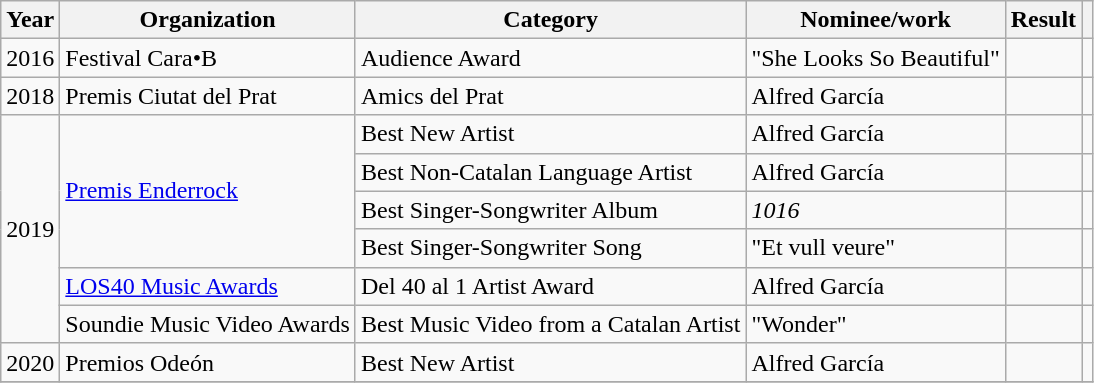<table class="wikitable">
<tr>
<th>Year</th>
<th>Organization</th>
<th>Category</th>
<th>Nominee/work</th>
<th>Result</th>
<th></th>
</tr>
<tr>
<td>2016</td>
<td>Festival Cara•B</td>
<td>Audience Award</td>
<td>"She Looks So Beautiful"</td>
<td></td>
<td></td>
</tr>
<tr>
<td>2018</td>
<td>Premis Ciutat del Prat</td>
<td>Amics del Prat</td>
<td>Alfred García</td>
<td></td>
<td></td>
</tr>
<tr>
<td rowspan="6">2019</td>
<td rowspan="4"><a href='#'>Premis Enderrock</a></td>
<td>Best New Artist</td>
<td>Alfred García</td>
<td></td>
<td></td>
</tr>
<tr>
<td>Best Non-Catalan Language Artist</td>
<td>Alfred García</td>
<td></td>
<td></td>
</tr>
<tr>
<td>Best Singer-Songwriter Album</td>
<td><em>1016</em></td>
<td></td>
<td></td>
</tr>
<tr>
<td>Best Singer-Songwriter Song</td>
<td>"Et vull veure"</td>
<td></td>
<td></td>
</tr>
<tr>
<td><a href='#'>LOS40 Music Awards</a></td>
<td>Del 40 al 1 Artist Award</td>
<td>Alfred García</td>
<td></td>
<td></td>
</tr>
<tr>
<td>Soundie Music Video Awards</td>
<td>Best Music Video from a Catalan Artist</td>
<td>"Wonder"</td>
<td></td>
<td></td>
</tr>
<tr>
<td>2020</td>
<td>Premios Odeón</td>
<td>Best New Artist</td>
<td>Alfred García</td>
<td></td>
<td></td>
</tr>
<tr>
</tr>
</table>
